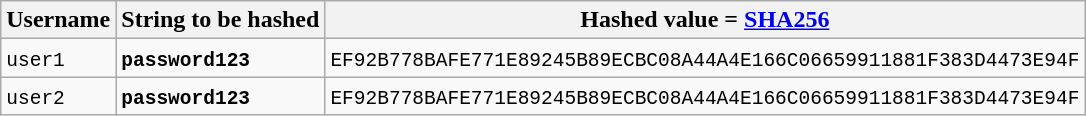<table class="wikitable">
<tr>
<th>Username</th>
<th>String to be hashed</th>
<th>Hashed value = <a href='#'>SHA256</a></th>
</tr>
<tr>
<td><code>user1</code></td>
<td><code><strong>password123</strong></code></td>
<td><code>EF92B778BAFE771E89245B89ECBC08A44A4E166C06659911881F383D4473E94F</code></td>
</tr>
<tr>
<td><code>user2</code></td>
<td><code><strong>password123</strong></code></td>
<td><code>EF92B778BAFE771E89245B89ECBC08A44A4E166C06659911881F383D4473E94F</code></td>
</tr>
</table>
